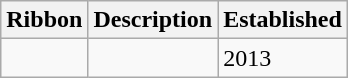<table class="wikitable">
<tr>
<th>Ribbon</th>
<th>Description</th>
<th>Established</th>
</tr>
<tr>
<td></td>
<td></td>
<td>2013</td>
</tr>
</table>
